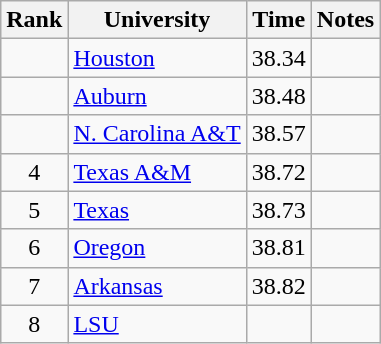<table class="wikitable sortable" style="text-align:center">
<tr>
<th>Rank</th>
<th>University</th>
<th>Time</th>
<th>Notes</th>
</tr>
<tr>
<td></td>
<td align=left><a href='#'>Houston</a></td>
<td>38.34</td>
<td></td>
</tr>
<tr>
<td></td>
<td align=left><a href='#'>Auburn</a></td>
<td>38.48</td>
<td></td>
</tr>
<tr>
<td></td>
<td align=left><a href='#'>N. Carolina A&T</a></td>
<td>38.57</td>
<td></td>
</tr>
<tr>
<td>4</td>
<td align=left><a href='#'>Texas A&M</a></td>
<td>38.72</td>
<td></td>
</tr>
<tr>
<td>5</td>
<td align=left><a href='#'>Texas</a></td>
<td>38.73</td>
<td></td>
</tr>
<tr>
<td>6</td>
<td align=left><a href='#'>Oregon</a></td>
<td>38.81</td>
<td></td>
</tr>
<tr>
<td>7</td>
<td align=left><a href='#'>Arkansas</a></td>
<td>38.82</td>
<td></td>
</tr>
<tr>
<td>8</td>
<td align=left><a href='#'>LSU</a></td>
<td></td>
<td></td>
</tr>
</table>
